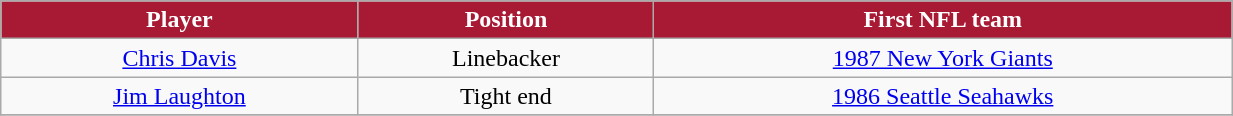<table class="wikitable" width="65%">
<tr>
<th style="background:#A81933;color:#FFFFFF;">Player</th>
<th style="background:#A81933;color:#FFFFFF;">Position</th>
<th style="background:#A81933;color:#FFFFFF;">First NFL team</th>
</tr>
<tr align="center" bgcolor="">
<td><a href='#'>Chris Davis</a></td>
<td>Linebacker</td>
<td><a href='#'>1987 New York Giants</a></td>
</tr>
<tr align="center" bgcolor="">
<td><a href='#'>Jim Laughton</a></td>
<td>Tight end</td>
<td><a href='#'>1986 Seattle Seahawks</a></td>
</tr>
<tr align="center" bgcolor="">
</tr>
</table>
